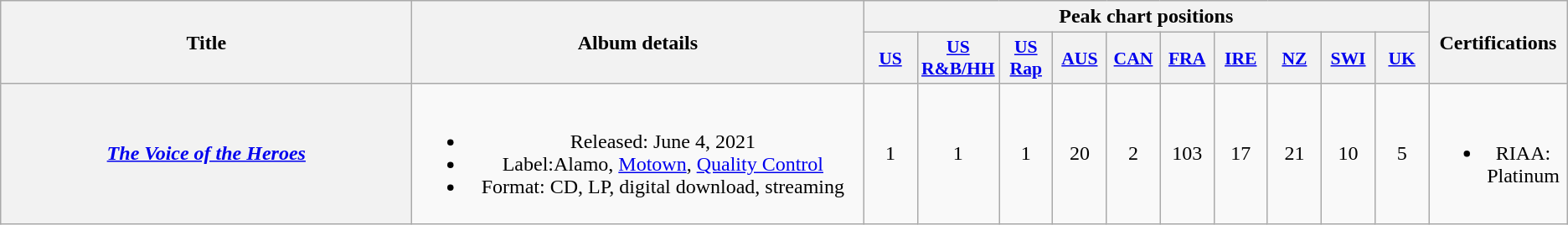<table class="wikitable plainrowheaders" style="text-align:center;">
<tr>
<th scope="col" rowspan="2" style="width:20em;">Title</th>
<th scope="col" rowspan="2" style="width:22em;">Album details</th>
<th scope="col" colspan="10">Peak chart positions</th>
<th rowspan="2">Certifications</th>
</tr>
<tr>
<th scope="col" style="width:2.5em;font-size:90%;"><a href='#'>US</a><br></th>
<th scope="col" style="width:2.5em;font-size:90%;"><a href='#'>US<br>R&B/HH</a><br></th>
<th scope="col" style="width:2.5em;font-size:90%;"><a href='#'>US<br>Rap</a><br></th>
<th scope="col" style="width:2.5em;font-size:90%;"><a href='#'>AUS</a><br></th>
<th scope="col" style="width:2.5em;font-size:90%;"><a href='#'>CAN</a><br></th>
<th scope="col" style="width:2.5em;font-size:90%;"><a href='#'>FRA</a><br></th>
<th scope="col" style="width:2.5em;font-size:90%;"><a href='#'>IRE</a><br></th>
<th scope="col" style="width:2.5em;font-size:90%;"><a href='#'>NZ</a><br></th>
<th scope="col" style="width:2.5em;font-size:90%;"><a href='#'>SWI</a><br></th>
<th scope="col" style="width:2.5em;font-size:90%;"><a href='#'>UK</a><br></th>
</tr>
<tr>
<th scope="row"><em><a href='#'>The Voice of the Heroes</a></em><br></th>
<td><br><ul><li>Released: June 4, 2021</li><li>Label:Alamo, <a href='#'>Motown</a>, <a href='#'>Quality Control</a></li><li>Format: CD, LP, digital download, streaming</li></ul></td>
<td>1</td>
<td>1</td>
<td>1</td>
<td>20</td>
<td>2</td>
<td>103</td>
<td>17</td>
<td>21</td>
<td>10</td>
<td>5</td>
<td><br><ul><li>RIAA: Platinum</li></ul></td>
</tr>
</table>
